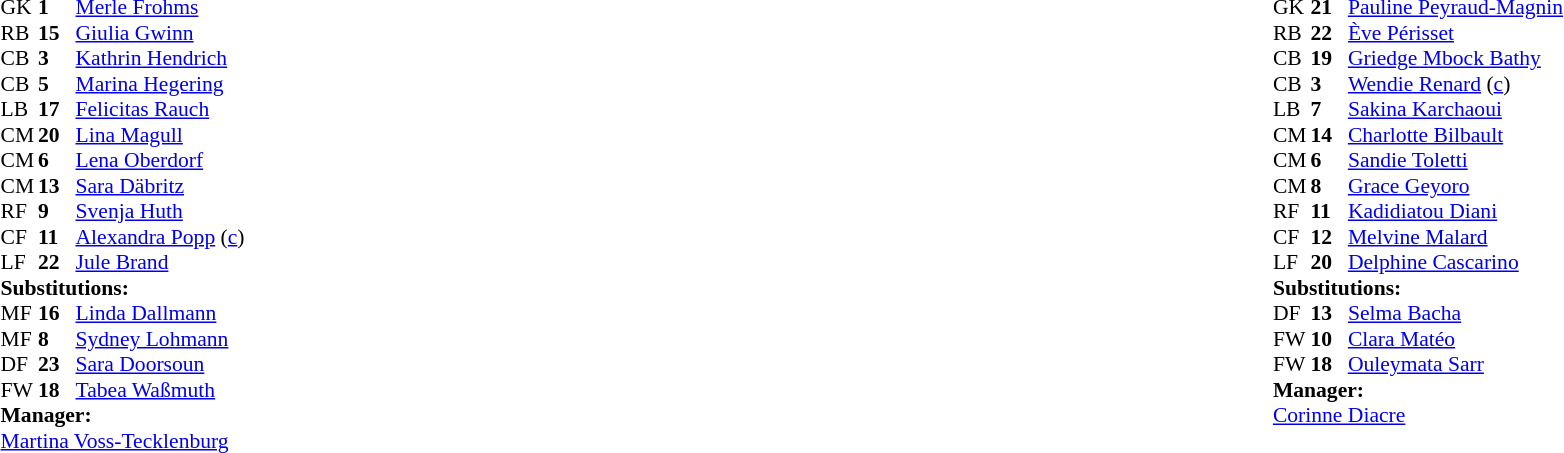<table width="100%">
<tr>
<td valign="top" width="40%"><br><table style="font-size:90%" cellspacing="0" cellpadding="0">
<tr>
<th width=25></th>
<th width=25></th>
</tr>
<tr>
<td>GK</td>
<td><strong>1</strong></td>
<td><a href='#'>Merle Frohms</a></td>
</tr>
<tr>
<td>RB</td>
<td><strong>15</strong></td>
<td><a href='#'>Giulia Gwinn</a></td>
<td></td>
</tr>
<tr>
<td>CB</td>
<td><strong>3</strong></td>
<td><a href='#'>Kathrin Hendrich</a></td>
</tr>
<tr>
<td>CB</td>
<td><strong>5</strong></td>
<td><a href='#'>Marina Hegering</a></td>
<td></td>
<td></td>
</tr>
<tr>
<td>LB</td>
<td><strong>17</strong></td>
<td><a href='#'>Felicitas Rauch</a></td>
</tr>
<tr>
<td>CM</td>
<td><strong>20</strong></td>
<td><a href='#'>Lina Magull</a></td>
<td></td>
<td></td>
</tr>
<tr>
<td>CM</td>
<td><strong>6</strong></td>
<td><a href='#'>Lena Oberdorf</a></td>
<td></td>
</tr>
<tr>
<td>CM</td>
<td><strong>13</strong></td>
<td><a href='#'>Sara Däbritz</a></td>
<td></td>
<td></td>
</tr>
<tr>
<td>RF</td>
<td><strong>9</strong></td>
<td><a href='#'>Svenja Huth</a></td>
<td></td>
<td></td>
</tr>
<tr>
<td>CF</td>
<td><strong>11</strong></td>
<td><a href='#'>Alexandra Popp</a> (<a href='#'>c</a>)</td>
</tr>
<tr>
<td>LF</td>
<td><strong>22</strong></td>
<td><a href='#'>Jule Brand</a></td>
</tr>
<tr>
<td colspan=3><strong>Substitutions:</strong></td>
</tr>
<tr>
<td>MF</td>
<td><strong>16</strong></td>
<td><a href='#'>Linda Dallmann</a></td>
<td></td>
<td></td>
</tr>
<tr>
<td>MF</td>
<td><strong>8</strong></td>
<td><a href='#'>Sydney Lohmann</a></td>
<td></td>
<td></td>
</tr>
<tr>
<td>DF</td>
<td><strong>23</strong></td>
<td><a href='#'>Sara Doorsoun</a></td>
<td></td>
<td></td>
</tr>
<tr>
<td>FW</td>
<td><strong>18</strong></td>
<td><a href='#'>Tabea Waßmuth</a></td>
<td></td>
<td></td>
</tr>
<tr>
<td colspan=3><strong>Manager:</strong></td>
</tr>
<tr>
<td colspan=3><a href='#'>Martina Voss-Tecklenburg</a></td>
</tr>
</table>
</td>
<td valign="top"></td>
<td valign="top" width="50%"><br><table style="font-size:90%; margin:auto" cellspacing="0" cellpadding="0">
<tr>
<th width=25></th>
<th width=25></th>
</tr>
<tr>
<td>GK</td>
<td><strong>21</strong></td>
<td><a href='#'>Pauline Peyraud-Magnin</a></td>
</tr>
<tr>
<td>RB</td>
<td><strong>22</strong></td>
<td><a href='#'>Ève Périsset</a></td>
</tr>
<tr>
<td>CB</td>
<td><strong>19</strong></td>
<td><a href='#'>Griedge Mbock Bathy</a></td>
</tr>
<tr>
<td>CB</td>
<td><strong>3</strong></td>
<td><a href='#'>Wendie Renard</a> (<a href='#'>c</a>)</td>
</tr>
<tr>
<td>LB</td>
<td><strong>7</strong></td>
<td><a href='#'>Sakina Karchaoui</a></td>
</tr>
<tr>
<td>CM</td>
<td><strong>14</strong></td>
<td><a href='#'>Charlotte Bilbault</a></td>
</tr>
<tr>
<td>CM</td>
<td><strong>6</strong></td>
<td><a href='#'>Sandie Toletti</a></td>
<td></td>
<td></td>
</tr>
<tr>
<td>CM</td>
<td><strong>8</strong></td>
<td><a href='#'>Grace Geyoro</a></td>
</tr>
<tr>
<td>RF</td>
<td><strong>11</strong></td>
<td><a href='#'>Kadidiatou Diani</a></td>
</tr>
<tr>
<td>CF</td>
<td><strong>12</strong></td>
<td><a href='#'>Melvine Malard</a></td>
<td></td>
<td></td>
</tr>
<tr>
<td>LF</td>
<td><strong>20</strong></td>
<td><a href='#'>Delphine Cascarino</a></td>
<td></td>
<td></td>
</tr>
<tr>
<td colspan=3><strong>Substitutions:</strong></td>
</tr>
<tr>
<td>DF</td>
<td><strong>13</strong></td>
<td><a href='#'>Selma Bacha</a></td>
<td></td>
<td></td>
</tr>
<tr>
<td>FW</td>
<td><strong>10</strong></td>
<td><a href='#'>Clara Matéo</a></td>
<td></td>
<td></td>
</tr>
<tr>
<td>FW</td>
<td><strong>18</strong></td>
<td><a href='#'>Ouleymata Sarr</a></td>
<td></td>
<td></td>
</tr>
<tr>
<td colspan=3><strong>Manager:</strong></td>
</tr>
<tr>
<td colspan=3><a href='#'>Corinne Diacre</a></td>
</tr>
</table>
</td>
</tr>
</table>
